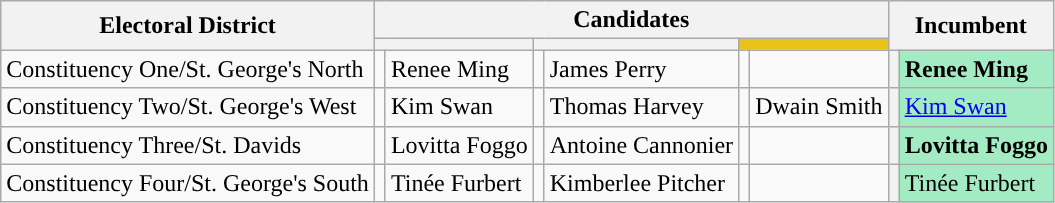<table class="wikitable">
<tr>
<th rowspan="2">Electoral District</th>
<th colspan="6">Candidates</th>
<th colspan="2" rowspan="2">Incumbent</th>
</tr>
<tr>
<th colspan="2" style="background:"><a href='#'></a></th>
<th colspan="2" style="background:"><a href='#'></a></th>
<td colspan="2" style="background:#EAC117"><a href='#'></a></td>
</tr>
<tr>
<td>Constituency One/St. George's North</td>
<td></td>
<td>Renee Ming</td>
<td></td>
<td>James Perry</td>
<td></td>
<td></td>
<th style="background:"></th>
<td style="background:#a3ebc3"><strong>Renee Ming</strong></td>
</tr>
<tr>
<td>Constituency Two/St. George's West</td>
<td></td>
<td>Kim Swan</td>
<td></td>
<td>Thomas Harvey</td>
<td></td>
<td>Dwain Smith</td>
<th style="background:"></th>
<td style="background:#a3ebc3"><a href='#'>Kim Swan</a></td>
</tr>
<tr>
<td>Constituency Three/St. Davids</td>
<td></td>
<td>Lovitta Foggo</td>
<td></td>
<td>Antoine Cannonier</td>
<td></td>
<td></td>
<th style="background:"></th>
<td style="background:#a3ebc3"><strong>Lovitta Foggo</strong></td>
</tr>
<tr>
<td St. George's South – Holy Trinity Church Hall>Constituency Four/St. George's South</td>
<td></td>
<td>Tinée Furbert</td>
<td></td>
<td>Kimberlee Pitcher</td>
<td></td>
<td></td>
<th style="background:"></th>
<td style="background:#a3ebc3">Tinée Furbert</td>
</tr>
</table>
